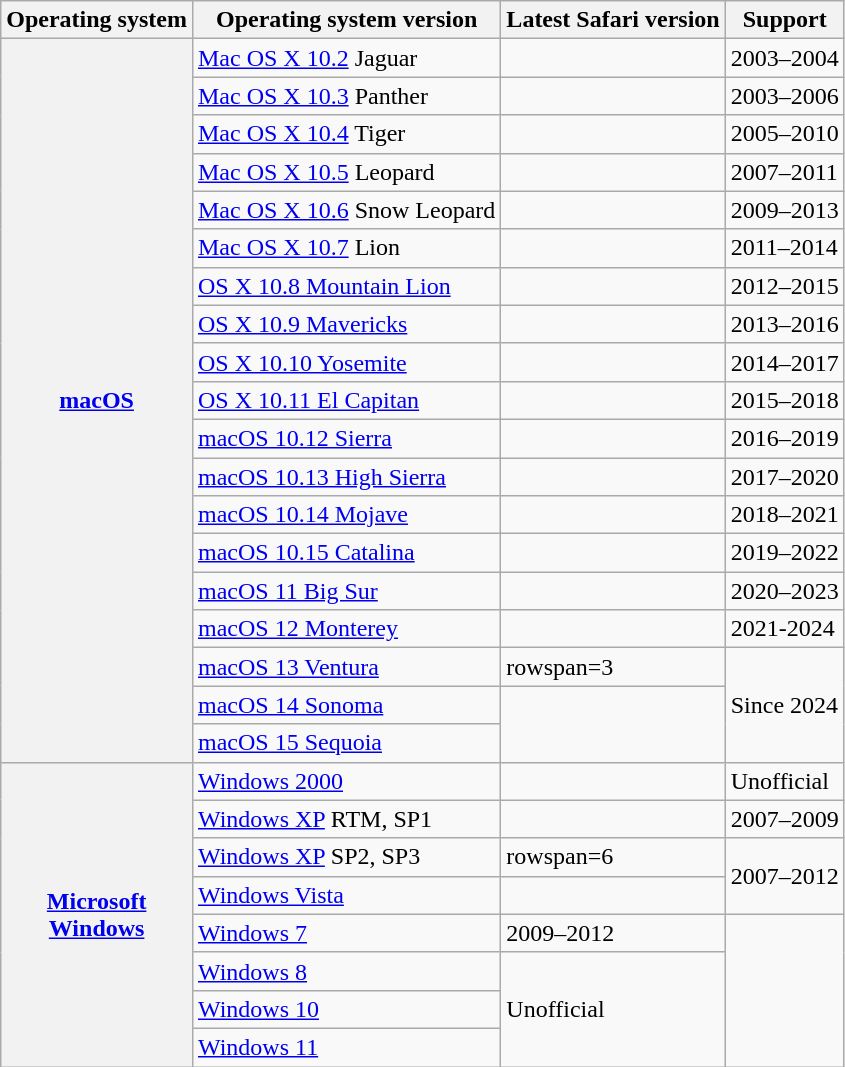<table class="wikitable" style="margin-top:0px;">
<tr>
<th scope="col">Operating system</th>
<th scope="col">Operating system version</th>
<th scope="col">Latest Safari version</th>
<th>Support</th>
</tr>
<tr>
<th rowspan="19"><a href='#'>macOS</a></th>
<td><a href='#'>Mac OS X 10.2</a> Jaguar</td>
<td></td>
<td>2003–2004</td>
</tr>
<tr>
<td><a href='#'>Mac OS X 10.3</a> Panther</td>
<td></td>
<td>2003–2006</td>
</tr>
<tr>
<td><a href='#'>Mac OS X 10.4</a> Tiger</td>
<td></td>
<td>2005–2010</td>
</tr>
<tr>
<td><a href='#'>Mac OS X 10.5</a> Leopard</td>
<td></td>
<td>2007–2011</td>
</tr>
<tr>
<td><a href='#'>Mac OS X 10.6</a> Snow Leopard</td>
<td></td>
<td>2009–2013</td>
</tr>
<tr>
<td><a href='#'>Mac OS X 10.7</a> Lion<br></td>
<td></td>
<td>2011–2014</td>
</tr>
<tr>
<td><a href='#'>OS X 10.8 Mountain Lion</a></td>
<td></td>
<td>2012–2015</td>
</tr>
<tr>
<td><a href='#'>OS X 10.9 Mavericks</a></td>
<td></td>
<td>2013–2016</td>
</tr>
<tr>
<td><a href='#'>OS X 10.10 Yosemite</a></td>
<td></td>
<td>2014–2017</td>
</tr>
<tr>
<td><a href='#'>OS X 10.11 El Capitan</a></td>
<td></td>
<td>2015–2018</td>
</tr>
<tr>
<td><a href='#'>macOS 10.12 Sierra</a></td>
<td></td>
<td>2016–2019</td>
</tr>
<tr>
<td><a href='#'>macOS 10.13 High Sierra</a></td>
<td></td>
<td>2017–2020</td>
</tr>
<tr>
<td><a href='#'>macOS 10.14 Mojave</a></td>
<td></td>
<td>2018–2021</td>
</tr>
<tr>
<td><a href='#'>macOS 10.15 Catalina</a></td>
<td></td>
<td>2019–2022</td>
</tr>
<tr>
<td><a href='#'>macOS 11 Big Sur</a></td>
<td></td>
<td>2020–2023</td>
</tr>
<tr>
<td><a href='#'>macOS 12 Monterey</a></td>
<td></td>
<td>2021-2024</td>
</tr>
<tr>
<td><a href='#'>macOS 13 Ventura</a></td>
<td>rowspan=3 </td>
<td rowspan=3>Since 2024</td>
</tr>
<tr>
<td><a href='#'>macOS 14 Sonoma</a></td>
</tr>
<tr>
<td><a href='#'>macOS 15 Sequoia</a></td>
</tr>
<tr>
<th rowspan="8"><a href='#'>Microsoft<br>Windows</a></th>
<td><a href='#'>Windows 2000</a></td>
<td></td>
<td>Unofficial</td>
</tr>
<tr>
<td><a href='#'>Windows XP</a> RTM, SP1</td>
<td></td>
<td>2007–2009</td>
</tr>
<tr>
<td><a href='#'>Windows XP</a> SP2, SP3</td>
<td>rowspan=6 </td>
<td rowspan="2">2007–2012</td>
</tr>
<tr>
<td><a href='#'>Windows Vista</a></td>
</tr>
<tr>
<td><a href='#'>Windows 7</a></td>
<td>2009–2012</td>
</tr>
<tr>
<td><a href='#'>Windows 8</a></td>
<td rowspan="3">Unofficial</td>
</tr>
<tr>
<td><a href='#'>Windows 10</a></td>
</tr>
<tr>
<td><a href='#'>Windows 11</a></td>
</tr>
</table>
